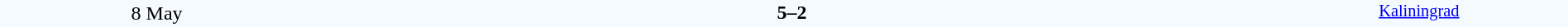<table style="width: 100%; background:#F5FAFF;" cellspacing="0">
<tr>
<td align=center rowspan=3 width=20%>8 May</td>
</tr>
<tr>
<td width=24% align=right></td>
<td align=center width=13%><strong>5–2</strong></td>
<td width=24%></td>
<td style=font-size:85% rowspan=3 valign=top align=center><a href='#'>Kaliningrad</a></td>
</tr>
<tr style=font-size:85%>
<td align=right valign=top></td>
<td></td>
<td></td>
</tr>
</table>
